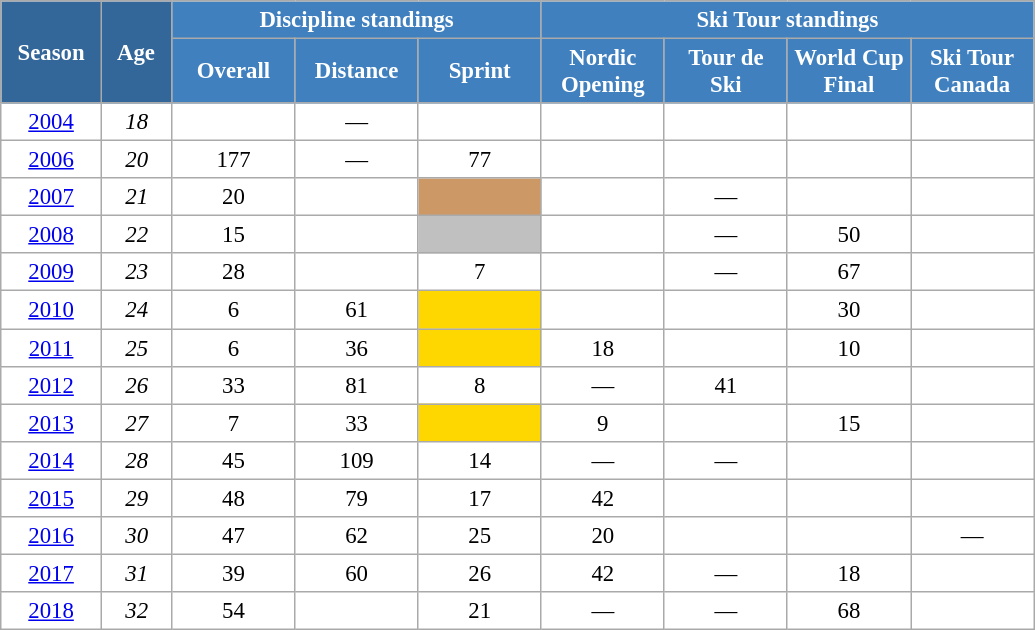<table class="wikitable" style="font-size:95%; text-align:center; border:grey solid 1px; border-collapse:collapse; background:#ffffff;">
<tr>
<th style="background-color:#369; color:white; width:60px;" rowspan="2"> Season </th>
<th style="background-color:#369; color:white; width:40px;" rowspan="2"> Age </th>
<th style="background-color:#4180be; color:white;" colspan="3">Discipline standings</th>
<th style="background-color:#4180be; color:white;" colspan="4">Ski Tour standings</th>
</tr>
<tr>
<th style="background-color:#4180be; color:white; width:75px;">Overall</th>
<th style="background-color:#4180be; color:white; width:75px;">Distance</th>
<th style="background-color:#4180be; color:white; width:75px;">Sprint</th>
<th style="background-color:#4180be; color:white; width:75px;">Nordic<br>Opening</th>
<th style="background-color:#4180be; color:white; width:75px;">Tour de<br>Ski</th>
<th style="background-color:#4180be; color:white; width:75px;">World Cup<br>Final</th>
<th style="background-color:#4180be; color:white; width:75px;">Ski Tour<br>Canada</th>
</tr>
<tr>
<td><a href='#'>2004</a></td>
<td><em>18</em></td>
<td></td>
<td>—</td>
<td></td>
<td></td>
<td></td>
<td></td>
<td></td>
</tr>
<tr>
<td><a href='#'>2006</a></td>
<td><em>20</em></td>
<td>177</td>
<td>—</td>
<td>77</td>
<td></td>
<td></td>
<td></td>
<td></td>
</tr>
<tr>
<td><a href='#'>2007</a></td>
<td><em>21</em></td>
<td>20</td>
<td></td>
<td style="background:#c96;"></td>
<td></td>
<td>—</td>
<td></td>
<td></td>
</tr>
<tr>
<td><a href='#'>2008</a></td>
<td><em>22</em></td>
<td>15</td>
<td></td>
<td style="background:silver;"></td>
<td></td>
<td>—</td>
<td>50</td>
<td></td>
</tr>
<tr>
<td><a href='#'>2009</a></td>
<td><em>23</em></td>
<td>28</td>
<td></td>
<td>7</td>
<td></td>
<td>—</td>
<td>67</td>
<td></td>
</tr>
<tr>
<td><a href='#'>2010</a></td>
<td><em>24</em></td>
<td>6</td>
<td>61</td>
<td style="background:gold;"></td>
<td></td>
<td></td>
<td>30</td>
<td></td>
</tr>
<tr>
<td><a href='#'>2011</a></td>
<td><em>25</em></td>
<td>6</td>
<td>36</td>
<td style="background:gold;"></td>
<td>18</td>
<td></td>
<td>10</td>
<td></td>
</tr>
<tr>
<td><a href='#'>2012</a></td>
<td><em>26</em></td>
<td>33</td>
<td>81</td>
<td>8</td>
<td>—</td>
<td>41</td>
<td></td>
<td></td>
</tr>
<tr>
<td><a href='#'>2013</a></td>
<td><em>27</em></td>
<td>7</td>
<td>33</td>
<td style="background:gold;"></td>
<td>9</td>
<td></td>
<td>15</td>
<td></td>
</tr>
<tr>
<td><a href='#'>2014</a></td>
<td><em>28</em></td>
<td>45</td>
<td>109</td>
<td>14</td>
<td>—</td>
<td>—</td>
<td></td>
<td></td>
</tr>
<tr>
<td><a href='#'>2015</a></td>
<td><em>29</em></td>
<td>48</td>
<td>79</td>
<td>17</td>
<td>42</td>
<td></td>
<td></td>
<td></td>
</tr>
<tr>
<td><a href='#'>2016</a></td>
<td><em>30</em></td>
<td>47</td>
<td>62</td>
<td>25</td>
<td>20</td>
<td></td>
<td></td>
<td>—</td>
</tr>
<tr>
<td><a href='#'>2017</a></td>
<td><em>31</em></td>
<td>39</td>
<td>60</td>
<td>26</td>
<td>42</td>
<td>—</td>
<td>18</td>
<td></td>
</tr>
<tr>
<td><a href='#'>2018</a></td>
<td><em>32</em></td>
<td>54</td>
<td></td>
<td>21</td>
<td>—</td>
<td>—</td>
<td>68</td>
<td></td>
</tr>
</table>
